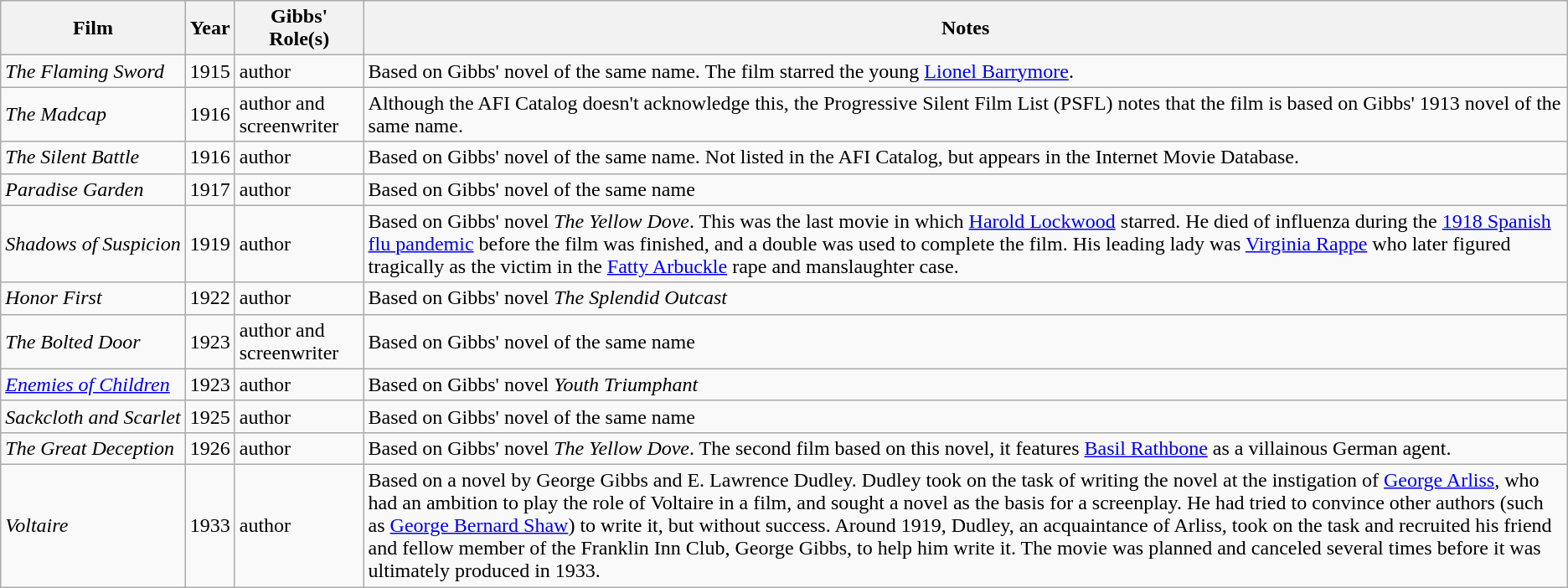<table class="wikitable">
<tr>
<th>Film</th>
<th>Year</th>
<th>Gibbs' Role(s)</th>
<th>Notes</th>
</tr>
<tr>
<td><em>The Flaming Sword</em></td>
<td>1915</td>
<td>author</td>
<td>Based on Gibbs' novel of the same name. The film starred the young <a href='#'>Lionel Barrymore</a>.</td>
</tr>
<tr>
<td><em>The Madcap</em></td>
<td>1916</td>
<td>author and screenwriter</td>
<td>Although the AFI Catalog doesn't acknowledge this, the Progressive Silent Film List (PSFL) notes that the film is based on Gibbs' 1913 novel of the same name.</td>
</tr>
<tr>
<td><em>The Silent Battle</em></td>
<td>1916</td>
<td>author</td>
<td>Based on Gibbs' novel of the same name. Not listed in the AFI Catalog, but appears in the Internet Movie Database.</td>
</tr>
<tr>
<td><em>Paradise Garden</em></td>
<td>1917</td>
<td>author</td>
<td>Based on Gibbs' novel of the same name</td>
</tr>
<tr>
<td style=white-space:nowrap><em>Shadows of Suspicion</em></td>
<td>1919</td>
<td>author</td>
<td>Based on Gibbs' novel <em>The Yellow Dove</em>. This was the last movie in which <a href='#'>Harold Lockwood</a> starred. He died of influenza during the <a href='#'>1918 Spanish flu pandemic</a> before the film was finished, and a double was used to complete the film. His leading lady was <a href='#'>Virginia Rappe</a> who later figured tragically as the victim in the <a href='#'>Fatty Arbuckle</a> rape and manslaughter case.</td>
</tr>
<tr>
<td><em>Honor First</em></td>
<td>1922</td>
<td>author</td>
<td>Based on Gibbs' novel <em>The Splendid Outcast</em></td>
</tr>
<tr>
<td><em>The Bolted Door</em></td>
<td>1923</td>
<td>author and screenwriter</td>
<td>Based on Gibbs' novel of the same name</td>
</tr>
<tr>
<td><em><a href='#'>Enemies of Children</a></em></td>
<td>1923</td>
<td>author</td>
<td>Based on Gibbs' novel <em>Youth Triumphant</em></td>
</tr>
<tr>
<td><em>Sackcloth and Scarlet</em></td>
<td>1925</td>
<td>author</td>
<td>Based on Gibbs' novel of the same name</td>
</tr>
<tr>
<td><em>The Great Deception</em></td>
<td>1926</td>
<td>author</td>
<td>Based on Gibbs' novel <em>The Yellow Dove</em>. The second film based on this novel, it features <a href='#'>Basil Rathbone</a> as a villainous German agent.</td>
</tr>
<tr>
<td><em>Voltaire</em></td>
<td>1933</td>
<td>author</td>
<td>Based on a novel by George Gibbs and E. Lawrence Dudley. Dudley took on the task of writing the novel at the instigation of <a href='#'>George Arliss</a>, who had an ambition to play the role of Voltaire in a film, and sought a novel as the basis for a screenplay. He had tried to convince other authors (such as <a href='#'>George Bernard Shaw</a>) to write it, but without success. Around 1919, Dudley, an acquaintance of Arliss, took on the task and recruited his friend and fellow member of the Franklin Inn Club, George Gibbs, to help him write it. The movie was planned and canceled several times before it was ultimately produced in 1933.</td>
</tr>
</table>
